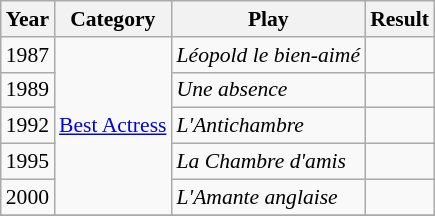<table style="font-size: 90%;" class="wikitable">
<tr>
<th>Year</th>
<th>Category</th>
<th>Play</th>
<th>Result</th>
</tr>
<tr>
<td>1987</td>
<td rowspan="5"><a href='#'>Best Actress</a></td>
<td><em>Léopold le bien-aimé</em></td>
<td></td>
</tr>
<tr>
<td>1989</td>
<td><em>Une absence</em></td>
<td></td>
</tr>
<tr>
<td>1992</td>
<td><em>L'Antichambre</em></td>
<td></td>
</tr>
<tr>
<td>1995</td>
<td><em>La Chambre d'amis</em></td>
<td></td>
</tr>
<tr>
<td>2000</td>
<td><em>L'Amante anglaise</em></td>
<td></td>
</tr>
<tr>
</tr>
</table>
